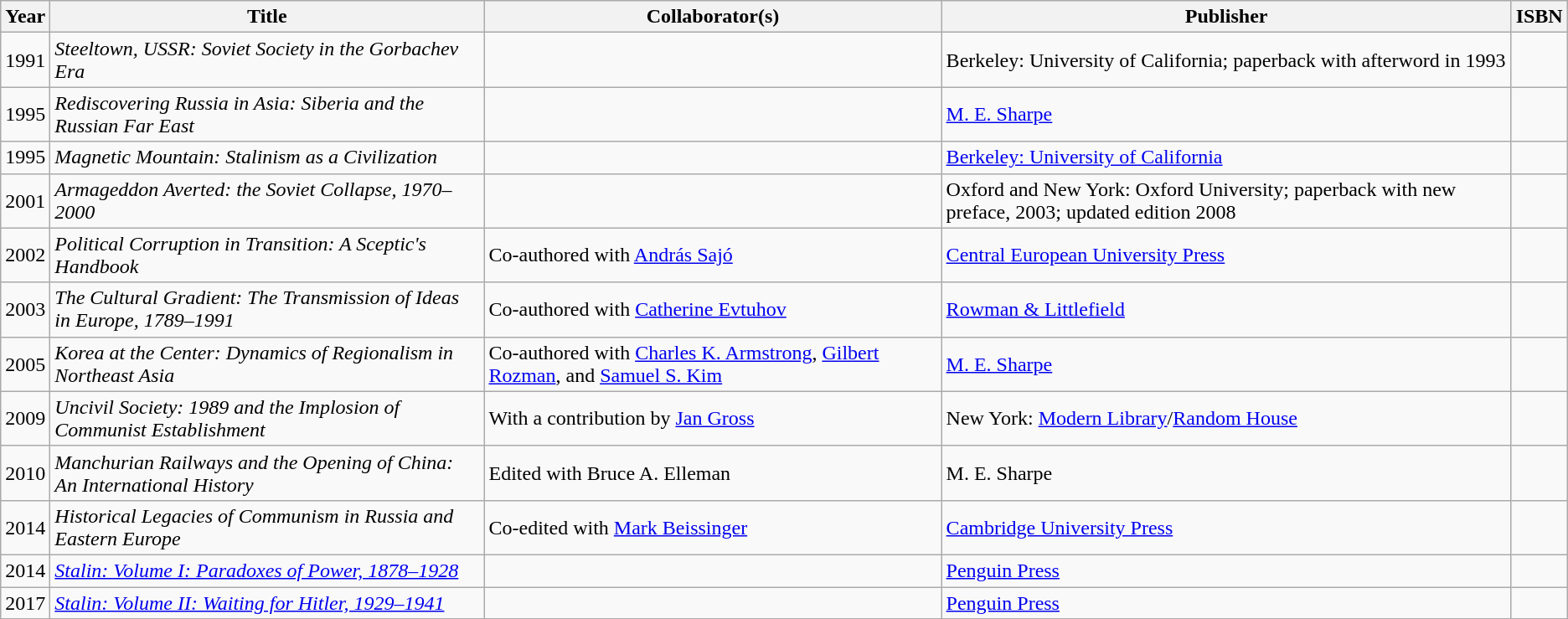<table class="wikitable sortable">
<tr>
<th>Year</th>
<th>Title</th>
<th>Collaborator(s)</th>
<th>Publisher</th>
<th>ISBN</th>
</tr>
<tr>
<td>1991</td>
<td><em>Steeltown, USSR: Soviet Society in the Gorbachev Era</em></td>
<td></td>
<td>Berkeley: University of California; paperback with afterword in 1993</td>
<td></td>
</tr>
<tr>
<td>1995</td>
<td><em>Rediscovering Russia in Asia: Siberia and the Russian Far East</em></td>
<td></td>
<td><a href='#'>M. E. Sharpe</a></td>
<td></td>
</tr>
<tr>
<td>1995</td>
<td><em>Magnetic Mountain: Stalinism as a Civilization</em></td>
<td></td>
<td><a href='#'>Berkeley: University of California</a></td>
<td></td>
</tr>
<tr>
<td>2001</td>
<td><em>Armageddon Averted: the Soviet Collapse, 1970–2000</em></td>
<td></td>
<td>Oxford and New York: Oxford University; paperback with new preface, 2003; updated edition 2008</td>
<td></td>
</tr>
<tr>
<td>2002</td>
<td><em>Political Corruption in Transition: A Sceptic's Handbook</em></td>
<td>Co-authored with <a href='#'>András Sajó</a></td>
<td><a href='#'>Central European University Press</a></td>
<td></td>
</tr>
<tr>
<td>2003</td>
<td><em>The Cultural Gradient: The Transmission of Ideas in Europe, 1789–1991</em></td>
<td>Co-authored with <a href='#'>Catherine Evtuhov</a></td>
<td><a href='#'>Rowman & Littlefield</a></td>
<td></td>
</tr>
<tr>
<td>2005</td>
<td><em>Korea at the Center: Dynamics of Regionalism in Northeast Asia</em></td>
<td>Co-authored with <a href='#'>Charles K. Armstrong</a>, <a href='#'>Gilbert Rozman</a>, and <a href='#'>Samuel S. Kim</a></td>
<td><a href='#'>M. E. Sharpe</a></td>
<td></td>
</tr>
<tr>
<td>2009</td>
<td><em>Uncivil Society: 1989 and the Implosion of Communist Establishment</em></td>
<td>With a contribution by <a href='#'>Jan Gross</a></td>
<td>New York: <a href='#'>Modern Library</a>/<a href='#'>Random House</a></td>
<td></td>
</tr>
<tr>
<td>2010</td>
<td><em>Manchurian Railways and the Opening of China: An International History</em></td>
<td>Edited with Bruce A. Elleman</td>
<td>M. E. Sharpe</td>
<td></td>
</tr>
<tr>
<td>2014</td>
<td><em>Historical Legacies of Communism in Russia and Eastern Europe</em></td>
<td>Co-edited with <a href='#'>Mark Beissinger</a></td>
<td><a href='#'>Cambridge University Press</a></td>
<td></td>
</tr>
<tr>
<td>2014</td>
<td><em><a href='#'>Stalin: Volume I: Paradoxes of Power, 1878–1928</a></em></td>
<td></td>
<td><a href='#'>Penguin Press</a></td>
<td></td>
</tr>
<tr>
<td>2017</td>
<td><em><a href='#'>Stalin: Volume II: Waiting for Hitler, 1929–1941</a></em></td>
<td></td>
<td><a href='#'>Penguin Press</a></td>
<td></td>
</tr>
</table>
